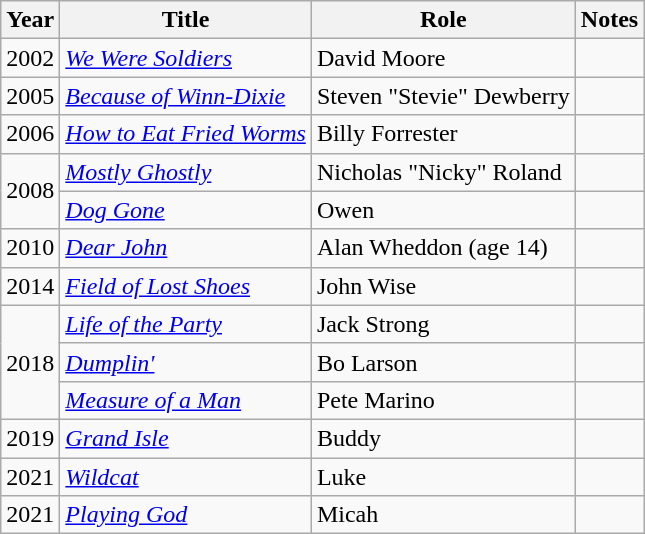<table class="wikitable sortable">
<tr>
<th>Year</th>
<th>Title</th>
<th>Role</th>
<th class="unsortable">Notes</th>
</tr>
<tr>
<td>2002</td>
<td><em><a href='#'>We Were Soldiers</a></em></td>
<td>David Moore</td>
<td></td>
</tr>
<tr>
<td>2005</td>
<td><em><a href='#'>Because of Winn-Dixie</a></em></td>
<td>Steven "Stevie" Dewberry</td>
<td></td>
</tr>
<tr>
<td>2006</td>
<td><em><a href='#'>How to Eat Fried Worms</a></em></td>
<td>Billy Forrester</td>
<td></td>
</tr>
<tr>
<td rowspan=2>2008</td>
<td><em><a href='#'>Mostly Ghostly</a></em></td>
<td>Nicholas "Nicky" Roland</td>
<td></td>
</tr>
<tr>
<td><em><a href='#'>Dog Gone</a></em></td>
<td>Owen</td>
<td></td>
</tr>
<tr>
<td>2010</td>
<td><em><a href='#'>Dear John</a></em></td>
<td>Alan Wheddon (age 14)</td>
<td></td>
</tr>
<tr>
<td>2014</td>
<td><em><a href='#'>Field of Lost Shoes</a></em></td>
<td>John Wise</td>
<td></td>
</tr>
<tr>
<td rowspan=3>2018</td>
<td><em><a href='#'>Life of the Party</a></em></td>
<td>Jack Strong</td>
<td></td>
</tr>
<tr>
<td><em><a href='#'>Dumplin'</a></em></td>
<td>Bo Larson</td>
<td></td>
</tr>
<tr>
<td><em><a href='#'>Measure of a Man</a></em></td>
<td>Pete Marino</td>
<td></td>
</tr>
<tr>
<td>2019</td>
<td><em><a href='#'>Grand Isle</a></em></td>
<td>Buddy</td>
<td></td>
</tr>
<tr>
<td>2021</td>
<td><em><a href='#'>Wildcat</a></em></td>
<td>Luke</td>
<td></td>
</tr>
<tr>
<td>2021</td>
<td><em><a href='#'>Playing God</a></em></td>
<td>Micah</td>
<td></td>
</tr>
</table>
